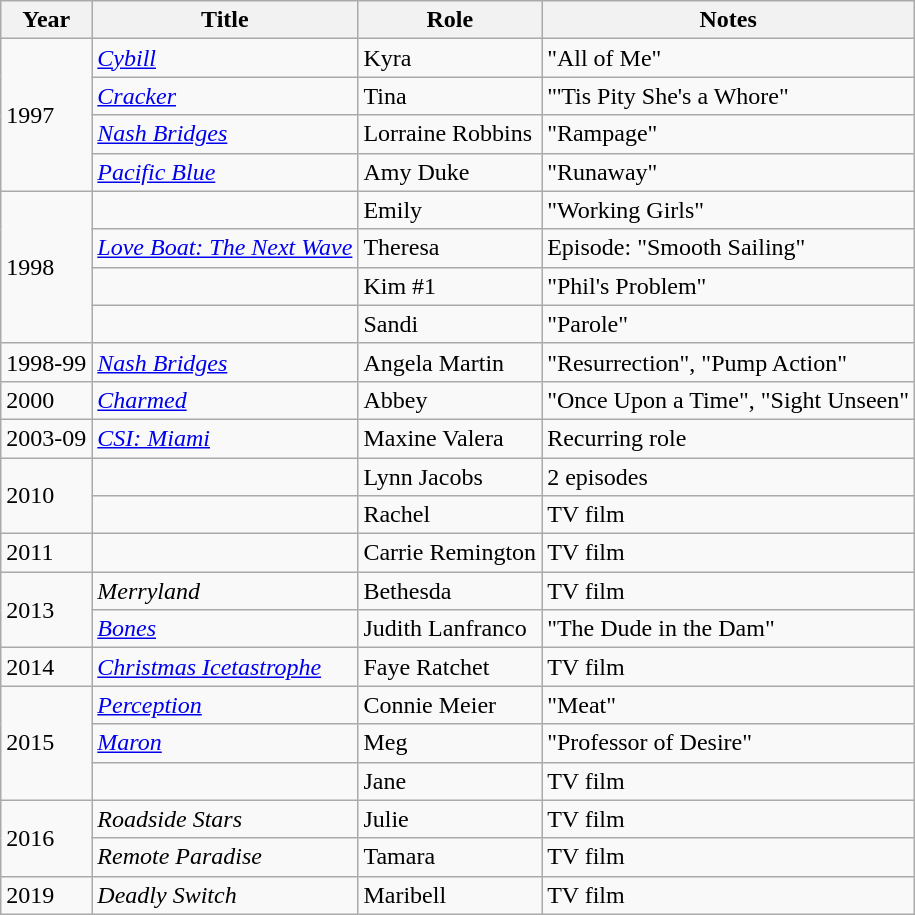<table class="wikitable sortable">
<tr>
<th>Year</th>
<th>Title</th>
<th>Role</th>
<th class="unsortable">Notes</th>
</tr>
<tr>
<td rowspan="4">1997</td>
<td><em><a href='#'>Cybill</a></em></td>
<td>Kyra</td>
<td>"All of Me"</td>
</tr>
<tr>
<td><em><a href='#'>Cracker</a></em></td>
<td>Tina</td>
<td>"'Tis Pity She's a Whore"</td>
</tr>
<tr>
<td><em><a href='#'>Nash Bridges</a></em></td>
<td>Lorraine Robbins</td>
<td>"Rampage"</td>
</tr>
<tr>
<td><em><a href='#'>Pacific Blue</a></em></td>
<td>Amy Duke</td>
<td>"Runaway"</td>
</tr>
<tr>
<td rowspan="4">1998</td>
<td><em></em></td>
<td>Emily</td>
<td>"Working Girls"</td>
</tr>
<tr>
<td><em><a href='#'>Love Boat: The Next Wave</a></em></td>
<td>Theresa</td>
<td>Episode: "Smooth Sailing"</td>
</tr>
<tr>
<td><em></em></td>
<td>Kim #1</td>
<td>"Phil's Problem"</td>
</tr>
<tr>
<td><em></em></td>
<td>Sandi</td>
<td>"Parole"</td>
</tr>
<tr>
<td>1998-99</td>
<td><em><a href='#'>Nash Bridges</a></em></td>
<td>Angela Martin</td>
<td>"Resurrection", "Pump Action"</td>
</tr>
<tr>
<td>2000</td>
<td><em><a href='#'>Charmed</a></em></td>
<td>Abbey</td>
<td>"Once Upon a Time", "Sight Unseen"</td>
</tr>
<tr>
<td>2003-09</td>
<td><em><a href='#'>CSI: Miami</a></em></td>
<td>Maxine Valera</td>
<td>Recurring role</td>
</tr>
<tr>
<td rowspan="2">2010</td>
<td><em></em></td>
<td>Lynn Jacobs</td>
<td>2 episodes</td>
</tr>
<tr>
<td><em></em></td>
<td>Rachel</td>
<td>TV film</td>
</tr>
<tr>
<td>2011</td>
<td><em></em></td>
<td>Carrie Remington</td>
<td>TV film</td>
</tr>
<tr>
<td rowspan="2">2013</td>
<td><em>Merryland</em></td>
<td>Bethesda</td>
<td>TV film</td>
</tr>
<tr>
<td><em><a href='#'>Bones</a></em></td>
<td>Judith Lanfranco</td>
<td>"The Dude in the Dam"</td>
</tr>
<tr>
<td>2014</td>
<td><em><a href='#'>Christmas Icetastrophe</a></em></td>
<td>Faye Ratchet</td>
<td>TV film</td>
</tr>
<tr>
<td rowspan="3">2015</td>
<td><em><a href='#'>Perception</a></em></td>
<td>Connie Meier</td>
<td>"Meat"</td>
</tr>
<tr>
<td><em><a href='#'>Maron</a></em></td>
<td>Meg</td>
<td>"Professor of Desire"</td>
</tr>
<tr>
<td><em></em></td>
<td>Jane</td>
<td>TV film</td>
</tr>
<tr>
<td rowspan="2">2016</td>
<td><em>Roadside Stars</em></td>
<td>Julie</td>
<td>TV film</td>
</tr>
<tr>
<td><em>Remote Paradise</em></td>
<td>Tamara</td>
<td>TV film</td>
</tr>
<tr>
<td>2019</td>
<td><em>Deadly Switch</em></td>
<td>Maribell</td>
<td>TV film</td>
</tr>
</table>
